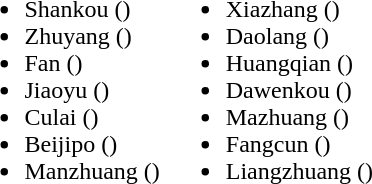<table>
<tr>
<td valign="top"><br><ul><li>Shankou ()</li><li>Zhuyang ()</li><li>Fan ()</li><li>Jiaoyu ()</li><li>Culai ()</li><li>Beijipo ()</li><li>Manzhuang ()</li></ul></td>
<td valign="top"><br><ul><li>Xiazhang ()</li><li>Daolang ()</li><li>Huangqian ()</li><li>Dawenkou ()</li><li>Mazhuang ()</li><li>Fangcun ()</li><li>Liangzhuang ()</li></ul></td>
</tr>
</table>
